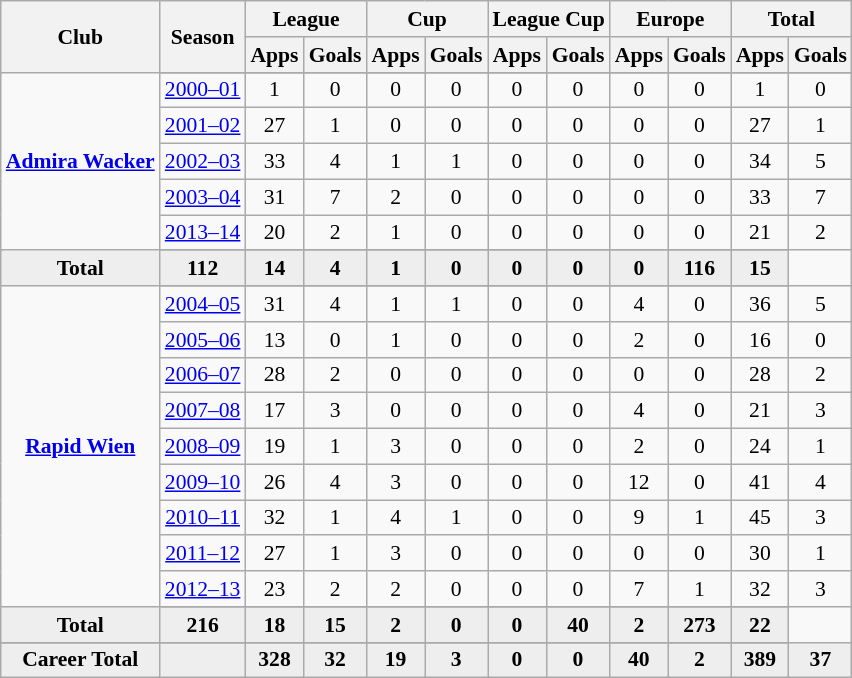<table class="wikitable" style="font-size:90%; text-align: center;">
<tr>
<th rowspan="2">Club</th>
<th rowspan="2">Season</th>
<th colspan="2">League</th>
<th colspan="2">Cup</th>
<th colspan="2">League Cup</th>
<th colspan="2">Europe</th>
<th colspan="2">Total</th>
</tr>
<tr>
<th>Apps</th>
<th>Goals</th>
<th>Apps</th>
<th>Goals</th>
<th>Apps</th>
<th>Goals</th>
<th>Apps</th>
<th>Goals</th>
<th>Apps</th>
<th>Goals</th>
</tr>
<tr ||-||-||-|->
<td rowspan="7" valign="center"><strong><a href='#'>Admira Wacker</a></strong></td>
</tr>
<tr>
<td><a href='#'>2000–01</a></td>
<td>1</td>
<td>0</td>
<td>0</td>
<td>0</td>
<td>0</td>
<td>0</td>
<td>0</td>
<td>0</td>
<td>1</td>
<td>0</td>
</tr>
<tr>
<td><a href='#'>2001–02</a></td>
<td>27</td>
<td>1</td>
<td>0</td>
<td>0</td>
<td>0</td>
<td>0</td>
<td>0</td>
<td>0</td>
<td>27</td>
<td>1</td>
</tr>
<tr>
<td><a href='#'>2002–03</a></td>
<td>33</td>
<td>4</td>
<td>1</td>
<td>1</td>
<td>0</td>
<td>0</td>
<td>0</td>
<td>0</td>
<td>34</td>
<td>5</td>
</tr>
<tr>
<td><a href='#'>2003–04</a></td>
<td>31</td>
<td>7</td>
<td>2</td>
<td>0</td>
<td>0</td>
<td>0</td>
<td>0</td>
<td>0</td>
<td>33</td>
<td>7</td>
</tr>
<tr>
<td><a href='#'>2013–14</a></td>
<td>20</td>
<td>2</td>
<td>1</td>
<td>0</td>
<td>0</td>
<td>0</td>
<td>0</td>
<td>0</td>
<td>21</td>
<td>2</td>
</tr>
<tr>
</tr>
<tr style="font-weight:bold; background-color:#eeeeee;">
<td>Total</td>
<td>112</td>
<td>14</td>
<td>4</td>
<td>1</td>
<td>0</td>
<td>0</td>
<td>0</td>
<td>0</td>
<td>116</td>
<td>15</td>
</tr>
<tr>
<td rowspan="11" valign="center"><strong><a href='#'>Rapid Wien</a></strong></td>
</tr>
<tr>
<td><a href='#'>2004–05</a></td>
<td>31</td>
<td>4</td>
<td>1</td>
<td>1</td>
<td>0</td>
<td>0</td>
<td>4</td>
<td>0</td>
<td>36</td>
<td>5</td>
</tr>
<tr>
<td><a href='#'>2005–06</a></td>
<td>13</td>
<td>0</td>
<td>1</td>
<td>0</td>
<td>0</td>
<td>0</td>
<td>2</td>
<td>0</td>
<td>16</td>
<td>0</td>
</tr>
<tr>
<td><a href='#'>2006–07</a></td>
<td>28</td>
<td>2</td>
<td>0</td>
<td>0</td>
<td>0</td>
<td>0</td>
<td>0</td>
<td>0</td>
<td>28</td>
<td>2</td>
</tr>
<tr>
<td><a href='#'>2007–08</a></td>
<td>17</td>
<td>3</td>
<td>0</td>
<td>0</td>
<td>0</td>
<td>0</td>
<td>4</td>
<td>0</td>
<td>21</td>
<td>3</td>
</tr>
<tr>
<td><a href='#'>2008–09</a></td>
<td>19</td>
<td>1</td>
<td>3</td>
<td>0</td>
<td>0</td>
<td>0</td>
<td>2</td>
<td>0</td>
<td>24</td>
<td>1</td>
</tr>
<tr>
<td><a href='#'>2009–10</a></td>
<td>26</td>
<td>4</td>
<td>3</td>
<td>0</td>
<td>0</td>
<td>0</td>
<td>12</td>
<td>0</td>
<td>41</td>
<td>4</td>
</tr>
<tr>
<td><a href='#'>2010–11</a></td>
<td>32</td>
<td>1</td>
<td>4</td>
<td>1</td>
<td>0</td>
<td>0</td>
<td>9</td>
<td>1</td>
<td>45</td>
<td>3</td>
</tr>
<tr>
<td><a href='#'>2011–12</a></td>
<td>27</td>
<td>1</td>
<td>3</td>
<td>0</td>
<td>0</td>
<td>0</td>
<td>0</td>
<td>0</td>
<td>30</td>
<td>1</td>
</tr>
<tr>
<td><a href='#'>2012–13</a></td>
<td>23</td>
<td>2</td>
<td>2</td>
<td>0</td>
<td>0</td>
<td>0</td>
<td>7</td>
<td>1</td>
<td>32</td>
<td>3</td>
</tr>
<tr>
</tr>
<tr style="font-weight:bold; background-color:#eeeeee;">
<td>Total</td>
<td>216</td>
<td>18</td>
<td>15</td>
<td>2</td>
<td>0</td>
<td>0</td>
<td>40</td>
<td>2</td>
<td>273</td>
<td>22</td>
</tr>
<tr>
</tr>
<tr style="font-weight:bold; background-color:#eeeeee;">
<td rowspan="2" valign="top"><strong>Career Total</strong></td>
<td></td>
<td><strong>328</strong></td>
<td><strong>32</strong></td>
<td><strong>19</strong></td>
<td><strong>3</strong></td>
<td><strong>0</strong></td>
<td><strong>0</strong></td>
<td><strong>40</strong></td>
<td><strong>2</strong></td>
<td><strong>389</strong></td>
<td><strong>37</strong></td>
</tr>
</table>
